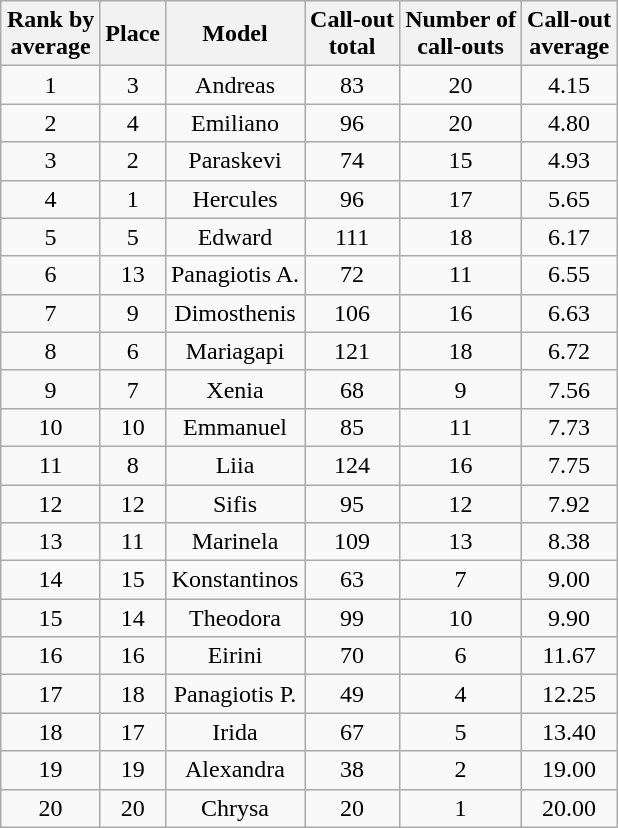<table class="wikitable sortable" style="margin:auto; text-align:center; white-space:nowrap">
<tr>
<th>Rank by<br>average</th>
<th>Place</th>
<th>Model</th>
<th>Call-out<br>total</th>
<th>Number of<br>call-outs</th>
<th>Call-out<br>average</th>
</tr>
<tr>
<td>1</td>
<td>3</td>
<td>Andreas</td>
<td>83</td>
<td>20</td>
<td>4.15</td>
</tr>
<tr>
<td>2</td>
<td>4</td>
<td>Emiliano</td>
<td>96</td>
<td>20</td>
<td>4.80</td>
</tr>
<tr>
<td>3</td>
<td>2</td>
<td>Paraskevi</td>
<td>74</td>
<td>15</td>
<td>4.93</td>
</tr>
<tr>
<td>4</td>
<td>1</td>
<td>Hercules</td>
<td>96</td>
<td>17</td>
<td>5.65</td>
</tr>
<tr>
<td>5</td>
<td>5</td>
<td>Edward</td>
<td>111</td>
<td>18</td>
<td>6.17</td>
</tr>
<tr>
<td>6</td>
<td>13</td>
<td>Panagiotis A.</td>
<td>72</td>
<td>11</td>
<td>6.55</td>
</tr>
<tr>
<td>7</td>
<td>9</td>
<td>Dimosthenis</td>
<td>106</td>
<td>16</td>
<td>6.63</td>
</tr>
<tr>
<td>8</td>
<td>6</td>
<td>Mariagapi</td>
<td>121</td>
<td>18</td>
<td>6.72</td>
</tr>
<tr>
<td>9</td>
<td>7</td>
<td>Xenia</td>
<td>68</td>
<td>9</td>
<td>7.56</td>
</tr>
<tr>
<td>10</td>
<td>10</td>
<td>Emmanuel</td>
<td>85</td>
<td>11</td>
<td>7.73</td>
</tr>
<tr>
<td>11</td>
<td>8</td>
<td>Liia</td>
<td>124</td>
<td>16</td>
<td>7.75</td>
</tr>
<tr>
<td>12</td>
<td>12</td>
<td>Sifis</td>
<td>95</td>
<td>12</td>
<td>7.92</td>
</tr>
<tr>
<td>13</td>
<td>11</td>
<td>Marinela</td>
<td>109</td>
<td>13</td>
<td>8.38</td>
</tr>
<tr>
<td>14</td>
<td>15</td>
<td>Konstantinos</td>
<td>63</td>
<td>7</td>
<td>9.00</td>
</tr>
<tr>
<td>15</td>
<td>14</td>
<td>Theodora</td>
<td>99</td>
<td>10</td>
<td>9.90</td>
</tr>
<tr>
<td>16</td>
<td>16</td>
<td>Eirini</td>
<td>70</td>
<td>6</td>
<td>11.67</td>
</tr>
<tr>
<td>17</td>
<td>18</td>
<td>Panagiotis P.</td>
<td>49</td>
<td>4</td>
<td>12.25</td>
</tr>
<tr>
<td>18</td>
<td>17</td>
<td>Irida</td>
<td>67</td>
<td>5</td>
<td>13.40</td>
</tr>
<tr>
<td>19</td>
<td>19</td>
<td>Alexandra</td>
<td>38</td>
<td>2</td>
<td>19.00</td>
</tr>
<tr>
<td>20</td>
<td>20</td>
<td>Chrysa</td>
<td>20</td>
<td>1</td>
<td>20.00</td>
</tr>
</table>
